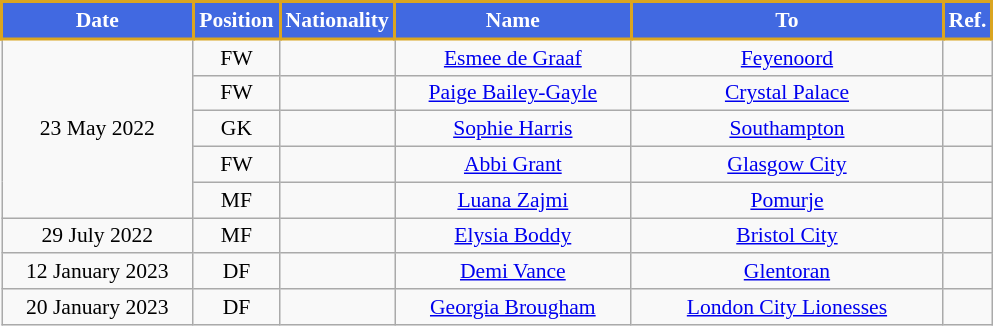<table class="wikitable" style="text-align:center; font-size:90%; ">
<tr>
<th style="background:royalblue;;color:white;border:2px solid #DAA520; width:120px;">Date</th>
<th style="background:royalblue;color:white;border:2px solid #DAA520; width:50px;">Position</th>
<th style="background:royalblue;color:white;border:2px solid #DAA520; width:50px;">Nationality</th>
<th style="background:royalblue;color:white;border:2px solid #DAA520; width:150px;">Name</th>
<th style="background:royalblue;color:white;border:2px solid #DAA520; width:200px;">To</th>
<th style="background:royalblue;color:white;border:2px solid #DAA520; width:25px;">Ref.</th>
</tr>
<tr>
<td rowspan=5>23 May 2022</td>
<td>FW</td>
<td></td>
<td><a href='#'>Esmee de Graaf</a></td>
<td> <a href='#'>Feyenoord</a></td>
<td></td>
</tr>
<tr>
<td>FW</td>
<td></td>
<td><a href='#'>Paige Bailey-Gayle</a></td>
<td> <a href='#'>Crystal Palace</a></td>
<td></td>
</tr>
<tr>
<td>GK</td>
<td></td>
<td><a href='#'>Sophie Harris</a></td>
<td> <a href='#'>Southampton</a></td>
<td></td>
</tr>
<tr>
<td>FW</td>
<td></td>
<td><a href='#'>Abbi Grant</a></td>
<td> <a href='#'>Glasgow City</a></td>
<td></td>
</tr>
<tr>
<td>MF</td>
<td></td>
<td><a href='#'>Luana Zajmi</a></td>
<td> <a href='#'>Pomurje</a></td>
<td></td>
</tr>
<tr>
<td>29 July 2022</td>
<td>MF</td>
<td></td>
<td><a href='#'>Elysia Boddy</a></td>
<td> <a href='#'>Bristol City</a></td>
<td></td>
</tr>
<tr>
<td>12 January 2023</td>
<td>DF</td>
<td></td>
<td><a href='#'>Demi Vance</a></td>
<td> <a href='#'>Glentoran</a></td>
<td></td>
</tr>
<tr>
<td>20 January 2023</td>
<td>DF</td>
<td></td>
<td><a href='#'>Georgia Brougham</a></td>
<td> <a href='#'>London City Lionesses</a></td>
<td></td>
</tr>
</table>
